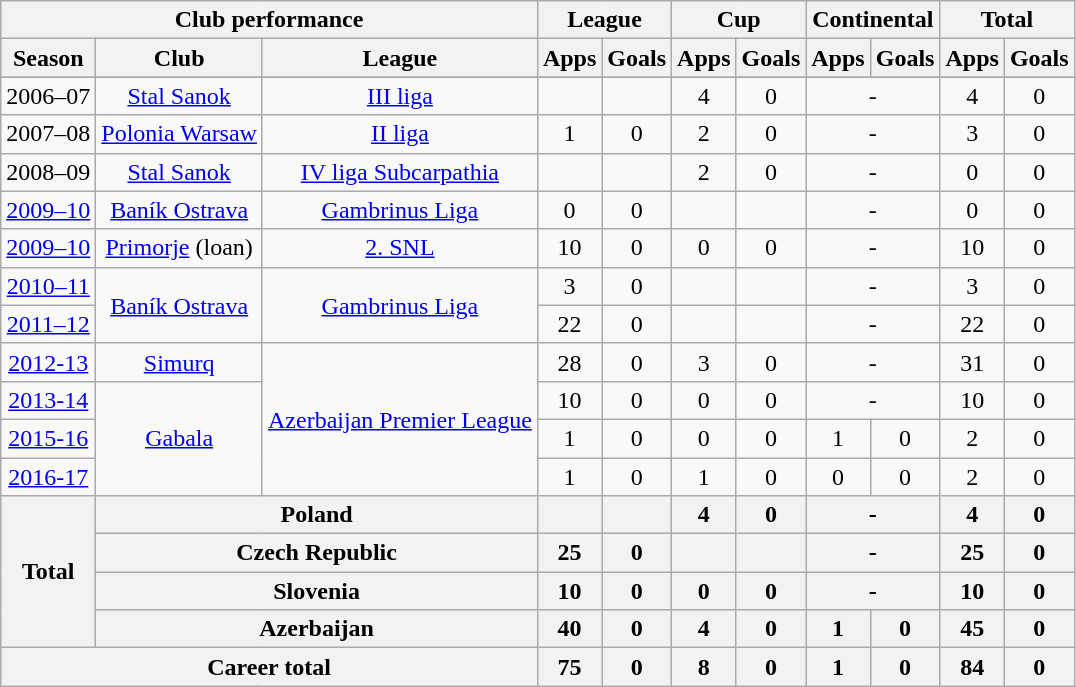<table class="wikitable" style="text-align:center">
<tr>
<th colspan=3>Club performance</th>
<th colspan=2>League</th>
<th colspan=2>Cup</th>
<th colspan=2>Continental</th>
<th colspan=2>Total</th>
</tr>
<tr>
<th>Season</th>
<th>Club</th>
<th>League</th>
<th>Apps</th>
<th>Goals</th>
<th>Apps</th>
<th>Goals</th>
<th>Apps</th>
<th>Goals</th>
<th>Apps</th>
<th>Goals</th>
</tr>
<tr>
</tr>
<tr>
<td>2006–07</td>
<td><a href='#'>Stal Sanok</a></td>
<td><a href='#'>III liga</a></td>
<td></td>
<td></td>
<td>4</td>
<td>0</td>
<td colspan="2">-</td>
<td>4</td>
<td>0</td>
</tr>
<tr>
<td>2007–08</td>
<td><a href='#'>Polonia Warsaw</a></td>
<td><a href='#'>II liga</a></td>
<td>1</td>
<td>0</td>
<td>2</td>
<td>0</td>
<td colspan="2">-</td>
<td>3</td>
<td>0</td>
</tr>
<tr>
<td>2008–09</td>
<td><a href='#'>Stal Sanok</a></td>
<td><a href='#'>IV liga Subcarpathia</a></td>
<td></td>
<td></td>
<td>2</td>
<td>0</td>
<td colspan="2">-</td>
<td>0</td>
<td>0</td>
</tr>
<tr>
<td><a href='#'>2009–10</a></td>
<td><a href='#'>Baník Ostrava</a></td>
<td><a href='#'>Gambrinus Liga</a></td>
<td>0</td>
<td>0</td>
<td></td>
<td></td>
<td colspan="2">-</td>
<td>0</td>
<td>0</td>
</tr>
<tr>
<td><a href='#'>2009–10</a></td>
<td><a href='#'>Primorje</a> (loan)</td>
<td><a href='#'>2. SNL</a></td>
<td>10</td>
<td>0</td>
<td>0</td>
<td>0</td>
<td colspan="2">-</td>
<td>10</td>
<td>0</td>
</tr>
<tr>
<td><a href='#'>2010–11</a></td>
<td rowspan="2"><a href='#'>Baník Ostrava</a></td>
<td rowspan="2"><a href='#'>Gambrinus Liga</a></td>
<td>3</td>
<td>0</td>
<td></td>
<td></td>
<td colspan="2">-</td>
<td>3</td>
<td>0</td>
</tr>
<tr>
<td><a href='#'>2011–12</a></td>
<td>22</td>
<td>0</td>
<td></td>
<td></td>
<td colspan="2">-</td>
<td>22</td>
<td>0</td>
</tr>
<tr>
<td><a href='#'>2012-13</a></td>
<td><a href='#'>Simurq</a></td>
<td rowspan="4"><a href='#'>Azerbaijan Premier League</a></td>
<td>28</td>
<td>0</td>
<td>3</td>
<td>0</td>
<td colspan="2">-</td>
<td>31</td>
<td>0</td>
</tr>
<tr>
<td><a href='#'>2013-14</a></td>
<td rowspan="3"><a href='#'>Gabala</a></td>
<td>10</td>
<td>0</td>
<td>0</td>
<td>0</td>
<td colspan="2">-</td>
<td>10</td>
<td>0</td>
</tr>
<tr>
<td><a href='#'>2015-16</a></td>
<td>1</td>
<td>0</td>
<td>0</td>
<td>0</td>
<td>1</td>
<td>0</td>
<td>2</td>
<td>0</td>
</tr>
<tr>
<td><a href='#'>2016-17</a></td>
<td>1</td>
<td>0</td>
<td>1</td>
<td>0</td>
<td>0</td>
<td>0</td>
<td>2</td>
<td>0</td>
</tr>
<tr>
<th rowspan=4>Total</th>
<th colspan=2>Poland</th>
<th></th>
<th></th>
<th>4</th>
<th>0</th>
<th colspan="2">-</th>
<th>4</th>
<th>0</th>
</tr>
<tr>
<th colspan=2>Czech Republic</th>
<th>25</th>
<th>0</th>
<th></th>
<th></th>
<th colspan="2">-</th>
<th>25</th>
<th>0</th>
</tr>
<tr>
<th colspan=2>Slovenia</th>
<th>10</th>
<th>0</th>
<th>0</th>
<th>0</th>
<th colspan="2">-</th>
<th>10</th>
<th>0</th>
</tr>
<tr>
<th colspan=2>Azerbaijan</th>
<th>40</th>
<th>0</th>
<th>4</th>
<th>0</th>
<th>1</th>
<th>0</th>
<th>45</th>
<th>0</th>
</tr>
<tr>
<th colspan=3>Career total</th>
<th>75</th>
<th>0</th>
<th>8</th>
<th>0</th>
<th>1</th>
<th>0</th>
<th>84</th>
<th>0</th>
</tr>
</table>
